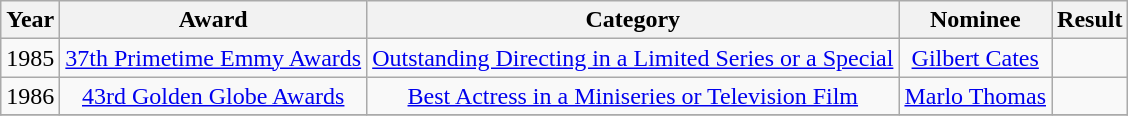<table class="wikitable sortable plainrowheaders" style="text-align:center;">
<tr>
<th>Year</th>
<th>Award</th>
<th>Category</th>
<th>Nominee</th>
<th>Result</th>
</tr>
<tr>
<td>1985</td>
<td><a href='#'>37th Primetime Emmy Awards</a></td>
<td><a href='#'>Outstanding Directing in a Limited Series or a Special</a></td>
<td><a href='#'>Gilbert Cates</a></td>
<td></td>
</tr>
<tr>
<td>1986</td>
<td><a href='#'>43rd Golden Globe Awards</a></td>
<td><a href='#'>Best Actress in a Miniseries or Television Film</a></td>
<td><a href='#'>Marlo Thomas</a></td>
<td></td>
</tr>
<tr>
</tr>
</table>
